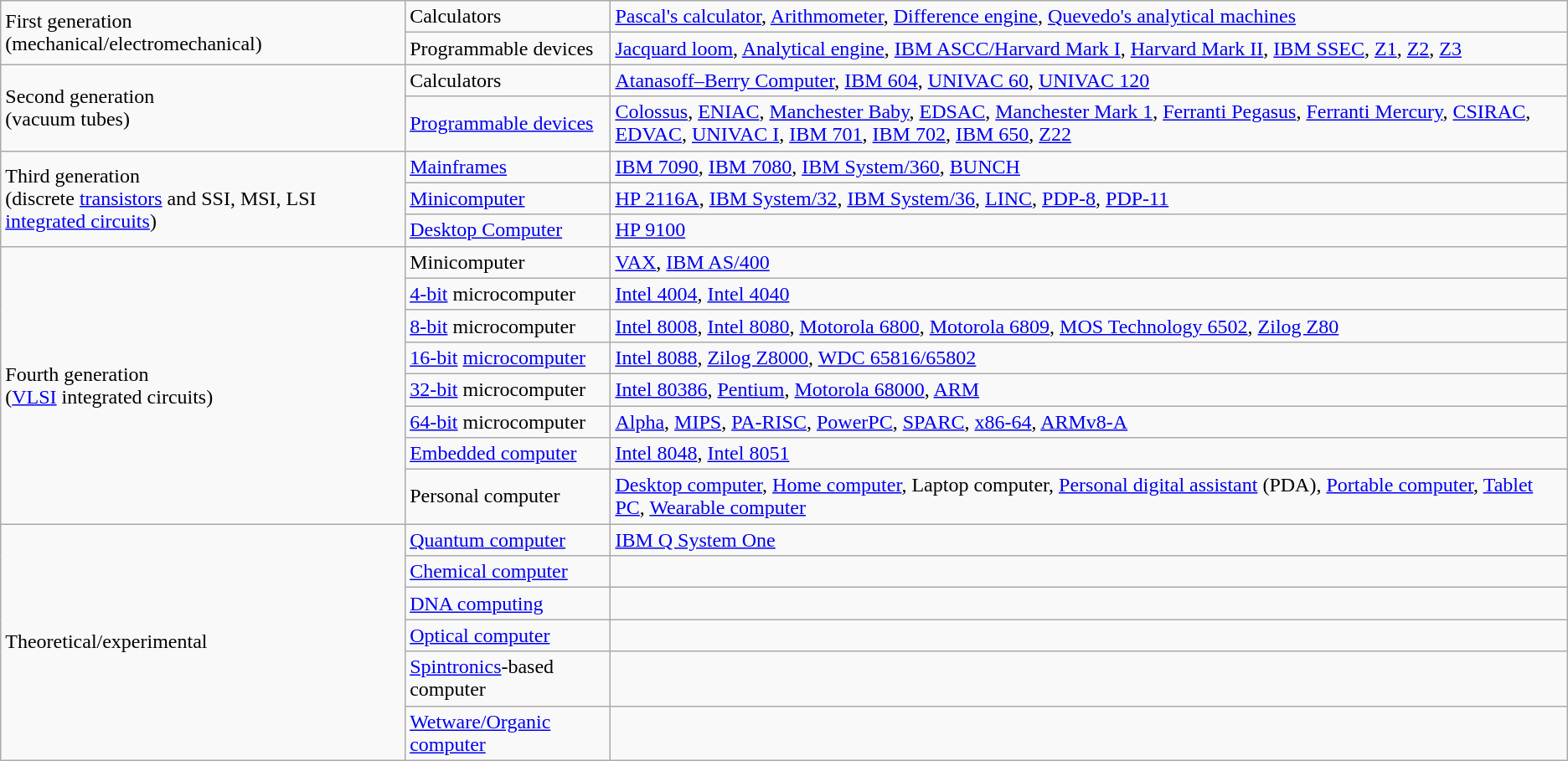<table class="wikitable">
<tr>
<td rowspan="2">First generation<br>(mechanical/electromechanical)</td>
<td>Calculators</td>
<td><a href='#'>Pascal's calculator</a>, <a href='#'>Arithmometer</a>, <a href='#'>Difference engine</a>, <a href='#'>Quevedo's analytical machines</a></td>
</tr>
<tr>
<td>Programmable devices</td>
<td><a href='#'>Jacquard loom</a>, <a href='#'>Analytical engine</a>, <a href='#'>IBM ASCC/Harvard Mark I</a>, <a href='#'>Harvard Mark II</a>, <a href='#'>IBM SSEC</a>, <a href='#'>Z1</a>, <a href='#'>Z2</a>, <a href='#'>Z3</a></td>
</tr>
<tr>
<td rowspan="2">Second generation<br>(vacuum tubes)</td>
<td>Calculators</td>
<td><a href='#'>Atanasoff–Berry Computer</a>, <a href='#'>IBM 604</a>, <a href='#'>UNIVAC 60</a>, <a href='#'>UNIVAC 120</a></td>
</tr>
<tr>
<td><a href='#'>Programmable devices</a></td>
<td><a href='#'>Colossus</a>, <a href='#'>ENIAC</a>, <a href='#'>Manchester Baby</a>, <a href='#'>EDSAC</a>, <a href='#'>Manchester Mark 1</a>, <a href='#'>Ferranti Pegasus</a>, <a href='#'>Ferranti Mercury</a>, <a href='#'>CSIRAC</a>, <a href='#'>EDVAC</a>, <a href='#'>UNIVAC I</a>, <a href='#'>IBM 701</a>, <a href='#'>IBM 702</a>, <a href='#'>IBM 650</a>, <a href='#'>Z22</a></td>
</tr>
<tr>
<td rowspan="3">Third generation<br>(discrete <a href='#'>transistors</a> and SSI, MSI, LSI <a href='#'>integrated circuits</a>)</td>
<td><a href='#'>Mainframes</a></td>
<td><a href='#'>IBM 7090</a>, <a href='#'>IBM 7080</a>, <a href='#'>IBM System/360</a>, <a href='#'>BUNCH</a></td>
</tr>
<tr>
<td><a href='#'>Minicomputer</a></td>
<td><a href='#'>HP 2116A</a>, <a href='#'>IBM System/32</a>, <a href='#'>IBM System/36</a>, <a href='#'>LINC</a>, <a href='#'>PDP-8</a>, <a href='#'>PDP-11</a></td>
</tr>
<tr>
<td><a href='#'>Desktop Computer</a></td>
<td><a href='#'>HP 9100</a></td>
</tr>
<tr>
<td rowspan="8">Fourth generation<br>(<a href='#'>VLSI</a> integrated circuits)</td>
<td>Minicomputer</td>
<td><a href='#'>VAX</a>, <a href='#'>IBM AS/400</a></td>
</tr>
<tr>
<td><a href='#'>4-bit</a> microcomputer</td>
<td><a href='#'>Intel 4004</a>, <a href='#'>Intel 4040</a></td>
</tr>
<tr>
<td><a href='#'>8-bit</a> microcomputer</td>
<td><a href='#'>Intel 8008</a>, <a href='#'>Intel 8080</a>, <a href='#'>Motorola 6800</a>, <a href='#'>Motorola 6809</a>, <a href='#'>MOS Technology 6502</a>, <a href='#'>Zilog Z80</a></td>
</tr>
<tr>
<td><a href='#'>16-bit</a> <a href='#'>microcomputer</a></td>
<td><a href='#'>Intel 8088</a>, <a href='#'>Zilog Z8000</a>, <a href='#'>WDC 65816/65802</a></td>
</tr>
<tr>
<td><a href='#'>32-bit</a> microcomputer</td>
<td><a href='#'>Intel 80386</a>, <a href='#'>Pentium</a>, <a href='#'>Motorola 68000</a>, <a href='#'>ARM</a></td>
</tr>
<tr>
<td><a href='#'>64-bit</a> microcomputer</td>
<td><a href='#'>Alpha</a>, <a href='#'>MIPS</a>, <a href='#'>PA-RISC</a>, <a href='#'>PowerPC</a>, <a href='#'>SPARC</a>, <a href='#'>x86-64</a>, <a href='#'>ARMv8-A</a></td>
</tr>
<tr>
<td><a href='#'>Embedded computer</a></td>
<td><a href='#'>Intel 8048</a>, <a href='#'>Intel 8051</a></td>
</tr>
<tr>
<td>Personal computer</td>
<td><a href='#'>Desktop computer</a>, <a href='#'>Home computer</a>, Laptop computer, <a href='#'>Personal digital assistant</a> (PDA), <a href='#'>Portable computer</a>, <a href='#'>Tablet PC</a>, <a href='#'>Wearable computer</a></td>
</tr>
<tr>
<td rowspan="6">Theoretical/experimental</td>
<td><a href='#'>Quantum computer</a></td>
<td><a href='#'>IBM Q System One</a></td>
</tr>
<tr>
<td><a href='#'>Chemical computer</a></td>
<td></td>
</tr>
<tr>
<td><a href='#'>DNA computing</a></td>
<td></td>
</tr>
<tr>
<td><a href='#'>Optical computer</a></td>
<td></td>
</tr>
<tr>
<td><a href='#'>Spintronics</a>-based computer</td>
<td></td>
</tr>
<tr>
<td><a href='#'>Wetware/Organic computer</a></td>
<td></td>
</tr>
</table>
